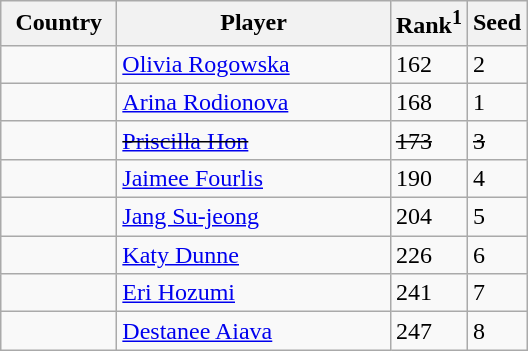<table class="sortable wikitable">
<tr>
<th width="70">Country</th>
<th width="175">Player</th>
<th>Rank<sup>1</sup></th>
<th>Seed</th>
</tr>
<tr>
<td></td>
<td><a href='#'>Olivia Rogowska</a></td>
<td>162</td>
<td>2</td>
</tr>
<tr>
<td></td>
<td><a href='#'>Arina Rodionova</a></td>
<td>168</td>
<td>1</td>
</tr>
<tr>
<td><s></s></td>
<td><s><a href='#'>Priscilla Hon</a></s></td>
<td><s>173</s></td>
<td><s>3</s></td>
</tr>
<tr>
<td></td>
<td><a href='#'>Jaimee Fourlis</a></td>
<td>190</td>
<td>4</td>
</tr>
<tr>
<td></td>
<td><a href='#'>Jang Su-jeong</a></td>
<td>204</td>
<td>5</td>
</tr>
<tr>
<td></td>
<td><a href='#'>Katy Dunne</a></td>
<td>226</td>
<td>6</td>
</tr>
<tr>
<td></td>
<td><a href='#'>Eri Hozumi</a></td>
<td>241</td>
<td>7</td>
</tr>
<tr>
<td></td>
<td><a href='#'>Destanee Aiava</a></td>
<td>247</td>
<td>8</td>
</tr>
</table>
